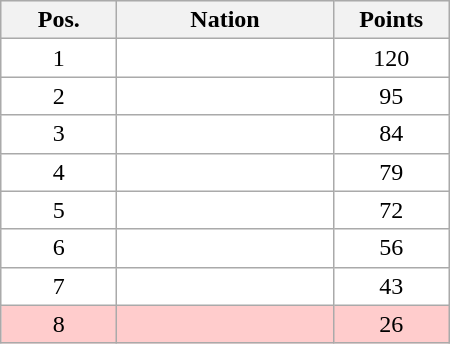<table class="wikitable gauche" cellspacing="1" style="width:300px;">
<tr style="text-align:center; background:#efefef;">
<th style="width:70px;">Pos.</th>
<th>Nation</th>
<th style="width:70px;">Points</th>
</tr>
<tr style="vertical-align:top; text-align:center; background:#fff;">
<td>1</td>
<td style="text-align:left;"></td>
<td>120</td>
</tr>
<tr style="vertical-align:top; text-align:center; background:#fff;">
<td>2</td>
<td style="text-align:left;"></td>
<td>95</td>
</tr>
<tr style="vertical-align:top; text-align:center; background:#fff;">
<td>3</td>
<td style="text-align:left;"></td>
<td>84</td>
</tr>
<tr style="vertical-align:top; text-align:center; background:#fff;">
<td>4</td>
<td style="text-align:left;"></td>
<td>79</td>
</tr>
<tr style="vertical-align:top; text-align:center; background:#fff;">
<td>5</td>
<td style="text-align:left;"></td>
<td>72</td>
</tr>
<tr style="vertical-align:top; text-align:center; background:#fff;">
<td>6</td>
<td style="text-align:left;"></td>
<td>56</td>
</tr>
<tr style="vertical-align:top; text-align:center; background:#fff;">
<td>7</td>
<td style="text-align:left;"></td>
<td>43</td>
</tr>
<tr style="vertical-align:top; text-align:center; background:#ffcccc;">
<td>8</td>
<td style="text-align:left;"></td>
<td>26</td>
</tr>
</table>
